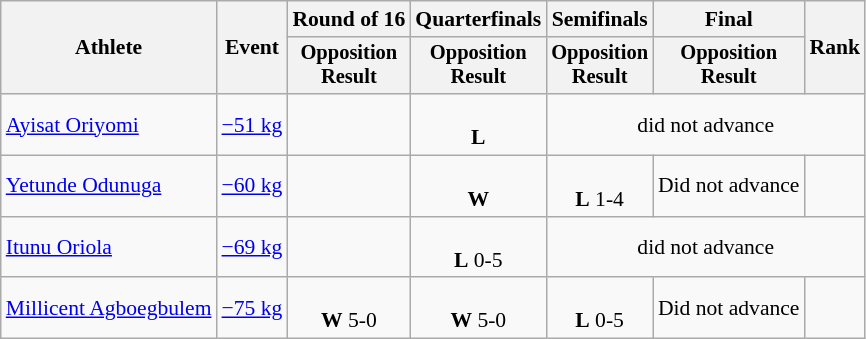<table class="wikitable" style="font-size:90%;">
<tr>
<th rowspan=2>Athlete</th>
<th rowspan=2>Event</th>
<th>Round of 16</th>
<th>Quarterfinals</th>
<th>Semifinals</th>
<th>Final</th>
<th rowspan=2>Rank</th>
</tr>
<tr style="font-size:95%">
<th>Opposition<br>Result</th>
<th>Opposition<br>Result</th>
<th>Opposition<br>Result</th>
<th>Opposition<br>Result</th>
</tr>
<tr align=center>
<td align=left><a href='#'>Ayisat Oriyomi</a></td>
<td align=left><a href='#'>−51 kg</a></td>
<td></td>
<td><br><strong>L</strong> </td>
<td colspan=3>did not advance</td>
</tr>
<tr align=center>
<td align=left><a href='#'>Yetunde Odunuga</a></td>
<td align=left><a href='#'>−60 kg</a></td>
<td></td>
<td><br><strong>W</strong> </td>
<td><br><strong>L</strong> 1-4</td>
<td>Did not advance</td>
<td></td>
</tr>
<tr align=center>
<td align=left><a href='#'>Itunu Oriola</a></td>
<td align=left><a href='#'>−69 kg</a></td>
<td></td>
<td><br> <strong>L</strong> 0-5</td>
<td Colspan=3>did not advance</td>
</tr>
<tr align=center>
<td align=left><a href='#'>Millicent Agboegbulem</a></td>
<td align=left><a href='#'>−75 kg</a></td>
<td><br> <strong>W</strong> 5-0</td>
<td><br> <strong>W</strong> 5-0</td>
<td><br> <strong>L</strong> 0-5</td>
<td>Did not advance</td>
<td></td>
</tr>
</table>
